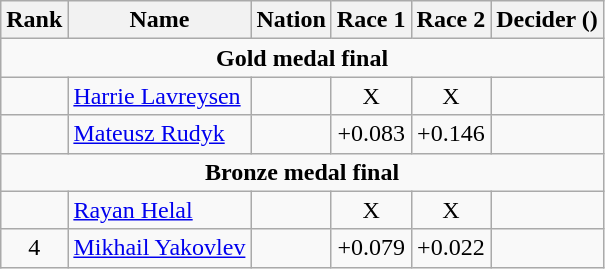<table class="wikitable" style="text-align:center">
<tr>
<th>Rank</th>
<th>Name</th>
<th>Nation</th>
<th>Race 1</th>
<th>Race 2</th>
<th>Decider ()</th>
</tr>
<tr>
<td colspan=6><strong>Gold medal final</strong></td>
</tr>
<tr>
<td></td>
<td align=left><a href='#'>Harrie Lavreysen</a></td>
<td align=left></td>
<td>X</td>
<td>X</td>
<td></td>
</tr>
<tr>
<td></td>
<td align=left><a href='#'>Mateusz Rudyk</a></td>
<td align=left></td>
<td>+0.083</td>
<td>+0.146</td>
<td></td>
</tr>
<tr>
<td colspan=6><strong>Bronze medal final</strong></td>
</tr>
<tr>
<td></td>
<td align=left><a href='#'>Rayan Helal</a></td>
<td align=left></td>
<td>X</td>
<td>X</td>
<td></td>
</tr>
<tr>
<td>4</td>
<td align=left><a href='#'>Mikhail Yakovlev</a></td>
<td align=left></td>
<td>+0.079</td>
<td>+0.022</td>
<td></td>
</tr>
</table>
